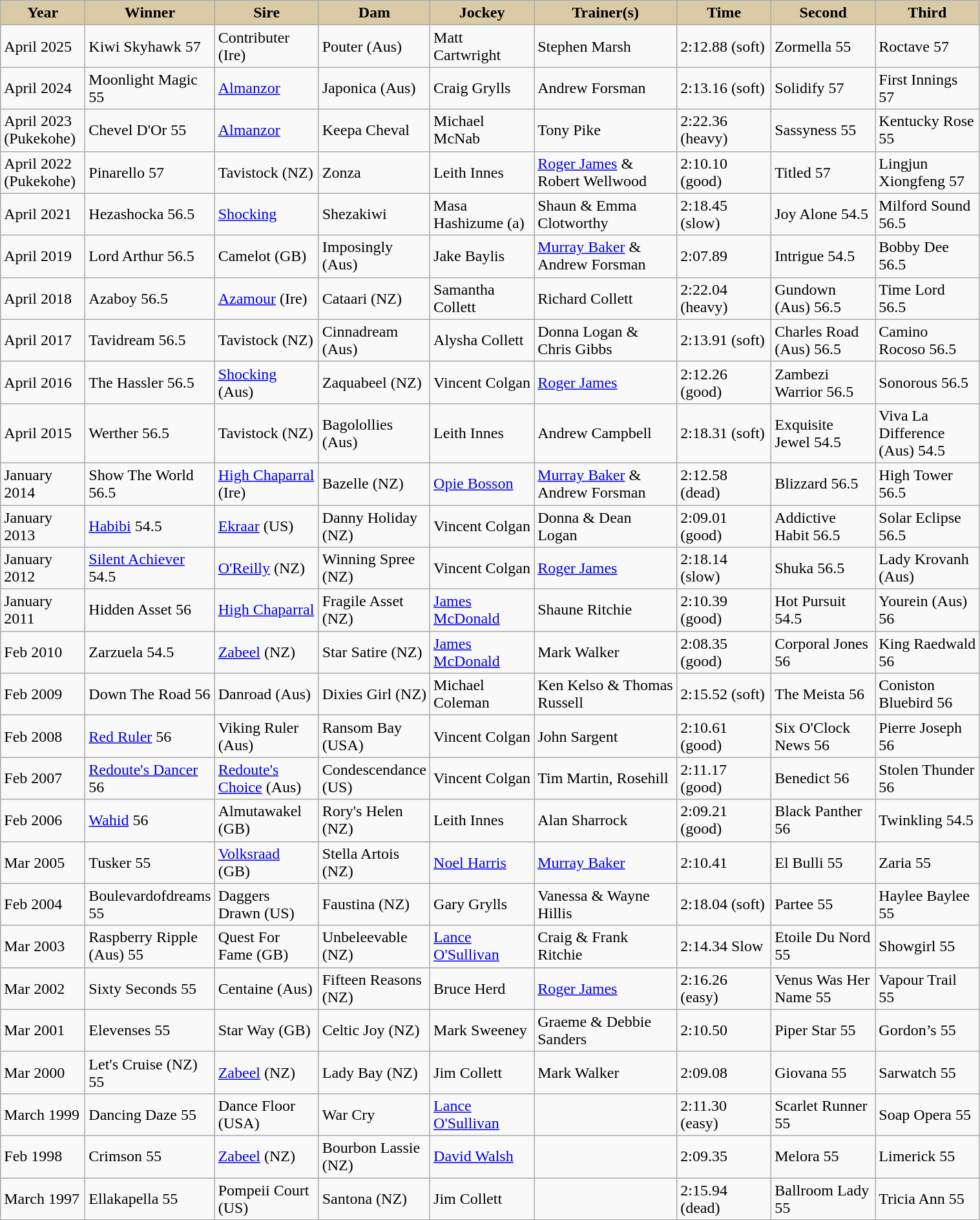<table class = "wikitable sortable" | border="1" cellpadding="0" style="border-collapse:collapse; style="font-size:90%">
<tr>
<th style="background-color:#DACAA5; width:80px">Year<br></th>
<th style="background-color:#DACAA5; width:100px">Winner<br></th>
<th style="background-color:#DACAA5; width:100px">Sire<br></th>
<th style="background-color:#DACAA5; width:100px">Dam<br></th>
<th style="background-color:#DACAA5; width:100px">Jockey<br></th>
<th style="background-color:#DACAA5; width:140px">Trainer(s)<br></th>
<th style="background-color:#DACAA5; width:90px">Time<br></th>
<th style="background-color:#DACAA5; width:100px">Second<br></th>
<th style="background-color:#DACAA5; width:100px">Third<br></th>
</tr>
<tr>
<td>April 2025</td>
<td>Kiwi Skyhawk 57</td>
<td>Contributer (Ire)</td>
<td>Pouter (Aus)</td>
<td>Matt Cartwright</td>
<td>Stephen Marsh</td>
<td>2:12.88 (soft)</td>
<td>Zormella 55</td>
<td>Roctave 57</td>
</tr>
<tr>
<td>April 2024</td>
<td>Moonlight Magic 55</td>
<td><a href='#'>Almanzor</a></td>
<td>Japonica (Aus)</td>
<td>Craig Grylls</td>
<td>Andrew Forsman</td>
<td>2:13.16 (soft)</td>
<td>Solidify 57</td>
<td>First Innings 57</td>
</tr>
<tr>
<td>April 2023 (Pukekohe) </td>
<td>Chevel D'Or 55</td>
<td><a href='#'>Almanzor</a></td>
<td>Keepa Cheval</td>
<td>Michael McNab</td>
<td>Tony Pike</td>
<td>2:22.36 (heavy)</td>
<td>Sassyness 55</td>
<td>Kentucky Rose 55</td>
</tr>
<tr>
<td>April 2022 (Pukekohe)</td>
<td>Pinarello 57</td>
<td>Tavistock (NZ)</td>
<td>Zonza</td>
<td>Leith Innes</td>
<td><a href='#'>Roger James</a> & Robert Wellwood</td>
<td>2:10.10 (good)</td>
<td>Titled 57</td>
<td>Lingjun Xiongfeng 57</td>
</tr>
<tr>
<td>April 2021</td>
<td>Hezashocka 56.5</td>
<td><a href='#'>Shocking</a></td>
<td>Shezakiwi</td>
<td>Masa Hashizume (a)</td>
<td>Shaun & Emma Clotworthy</td>
<td>2:18.45 (slow)</td>
<td>Joy Alone 54.5</td>
<td>Milford Sound 56.5</td>
</tr>
<tr>
<td>April 2019</td>
<td>Lord Arthur 56.5</td>
<td>Camelot (GB)</td>
<td>Imposingly (Aus)</td>
<td>Jake Baylis</td>
<td><a href='#'>Murray Baker</a> & Andrew Forsman</td>
<td>2:07.89</td>
<td>Intrigue 54.5</td>
<td>Bobby Dee 56.5</td>
</tr>
<tr>
<td>April 2018</td>
<td>Azaboy 56.5</td>
<td><a href='#'>Azamour</a> (Ire)</td>
<td>Cataari (NZ)</td>
<td>Samantha Collett</td>
<td>Richard Collett</td>
<td>2:22.04 (heavy)</td>
<td>Gundown (Aus) 56.5</td>
<td>Time Lord 56.5</td>
</tr>
<tr>
<td>April 2017</td>
<td>Tavidream 56.5 </td>
<td>Tavistock (NZ)</td>
<td>Cinnadream (Aus)</td>
<td>Alysha Collett</td>
<td>Donna Logan & Chris Gibbs</td>
<td>2:13.91 (soft)</td>
<td>Charles Road (Aus) 56.5</td>
<td>Camino Rocoso 56.5</td>
</tr>
<tr>
<td>April 2016</td>
<td>The Hassler 56.5 </td>
<td><a href='#'>Shocking</a> (Aus)</td>
<td>Zaquabeel (NZ)</td>
<td>Vincent Colgan</td>
<td><a href='#'>Roger James</a></td>
<td>2:12.26 (good)</td>
<td>Zambezi Warrior 56.5</td>
<td>Sonorous 56.5</td>
</tr>
<tr>
<td>April 2015</td>
<td>Werther 56.5</td>
<td>Tavistock (NZ)</td>
<td>Bagolollies (Aus)</td>
<td>Leith Innes</td>
<td>Andrew Campbell</td>
<td>2:18.31 (soft)</td>
<td>Exquisite Jewel 54.5</td>
<td>Viva La Difference (Aus) 54.5</td>
</tr>
<tr>
<td>January 2014</td>
<td>Show The World 56.5</td>
<td><a href='#'>High Chaparral</a> (Ire)</td>
<td>Bazelle (NZ)</td>
<td><a href='#'>Opie Bosson</a></td>
<td><a href='#'>Murray Baker</a> & Andrew Forsman</td>
<td>2:12.58 (dead)</td>
<td>Blizzard 56.5</td>
<td>High Tower 56.5</td>
</tr>
<tr>
<td>January 2013</td>
<td><a href='#'>Habibi</a> 54.5</td>
<td><a href='#'>Ekraar</a> (US)</td>
<td>Danny Holiday (NZ)</td>
<td>Vincent Colgan</td>
<td>Donna & Dean Logan</td>
<td>2:09.01 (good)</td>
<td>Addictive Habit 56.5</td>
<td>Solar Eclipse 56.5</td>
</tr>
<tr>
<td>January 2012</td>
<td><a href='#'>Silent Achiever</a> 54.5</td>
<td><a href='#'>O'Reilly</a> (NZ)</td>
<td>Winning Spree (NZ)</td>
<td>Vincent Colgan</td>
<td><a href='#'>Roger James</a></td>
<td>2:18.14 (slow)</td>
<td>Shuka 56.5</td>
<td>Lady Krovanh (Aus)</td>
</tr>
<tr>
<td>January 2011</td>
<td>Hidden Asset 56</td>
<td><a href='#'>High Chaparral</a></td>
<td>Fragile Asset (NZ)</td>
<td><a href='#'>James McDonald</a></td>
<td>Shaune Ritchie</td>
<td>2:10.39 (good)</td>
<td>Hot Pursuit 54.5</td>
<td>Yourein (Aus) 56</td>
</tr>
<tr>
<td>Feb 2010</td>
<td>Zarzuela 54.5</td>
<td><a href='#'>Zabeel</a> (NZ)</td>
<td>Star Satire (NZ)</td>
<td><a href='#'>James McDonald</a></td>
<td>Mark Walker</td>
<td>2:08.35 (good)</td>
<td>Corporal Jones 56</td>
<td>King Raedwald 56</td>
</tr>
<tr>
<td>Feb 2009</td>
<td>Down The Road 56</td>
<td>Danroad (Aus)</td>
<td>Dixies Girl (NZ)</td>
<td>Michael Coleman</td>
<td>Ken Kelso & Thomas Russell</td>
<td>2:15.52 (soft)</td>
<td>The Meista 56</td>
<td>Coniston Bluebird 56</td>
</tr>
<tr>
<td>Feb 2008</td>
<td><a href='#'>Red Ruler</a> 56</td>
<td>Viking Ruler (Aus)</td>
<td>Ransom Bay (USA)</td>
<td>Vincent Colgan</td>
<td>John Sargent</td>
<td>2:10.61 (good)</td>
<td>Six O'Clock News 56</td>
<td>Pierre Joseph 56</td>
</tr>
<tr>
<td>Feb 2007</td>
<td><a href='#'>Redoute's Dancer</a> 56</td>
<td><a href='#'>Redoute's Choice</a> (Aus)</td>
<td>Condescendance (US)</td>
<td>Vincent Colgan</td>
<td>Tim Martin, Rosehill</td>
<td>2:11.17 (good)</td>
<td>Benedict 56</td>
<td>Stolen Thunder 56</td>
</tr>
<tr>
<td>Feb 2006</td>
<td><a href='#'>Wahid</a> 56</td>
<td>Almutawakel (GB)</td>
<td>Rory's Helen (NZ)</td>
<td>Leith Innes</td>
<td>Alan Sharrock</td>
<td>2:09.21 (good)</td>
<td>Black Panther 56</td>
<td>Twinkling 54.5</td>
</tr>
<tr>
<td>Mar 2005</td>
<td>Tusker 55</td>
<td><a href='#'>Volksraad</a> (GB)</td>
<td>Stella Artois (NZ)</td>
<td><a href='#'>Noel Harris</a></td>
<td><a href='#'>Murray Baker</a></td>
<td>2:10.41</td>
<td>El Bulli 55</td>
<td>Zaria 55</td>
</tr>
<tr>
<td>Feb 2004</td>
<td>Boulevardofdreams 55</td>
<td>Daggers Drawn (US)</td>
<td>Faustina (NZ)</td>
<td>Gary Grylls</td>
<td>Vanessa & Wayne Hillis</td>
<td>2:18.04 (soft)</td>
<td>Partee 55</td>
<td>Haylee Baylee 55</td>
</tr>
<tr>
<td>Mar 2003</td>
<td>Raspberry Ripple (Aus) 55</td>
<td>Quest For Fame (GB)</td>
<td>Unbeleevable (NZ)</td>
<td><a href='#'>Lance O'Sullivan</a></td>
<td>Craig & Frank Ritchie</td>
<td>2:14.34 Slow</td>
<td>Etoile Du Nord 55</td>
<td>Showgirl 55</td>
</tr>
<tr>
<td>Mar 2002</td>
<td>Sixty Seconds 55</td>
<td>Centaine (Aus)</td>
<td>Fifteen Reasons (NZ)</td>
<td>Bruce Herd</td>
<td><a href='#'>Roger James</a></td>
<td>2:16.26 (easy)</td>
<td>Venus Was Her Name 55</td>
<td>Vapour Trail 55</td>
</tr>
<tr>
<td>Mar 2001</td>
<td>Elevenses 55</td>
<td>Star Way (GB)</td>
<td>Celtic Joy (NZ)</td>
<td>Mark Sweeney</td>
<td>Graeme & Debbie Sanders</td>
<td>2:10.50</td>
<td>Piper Star 55</td>
<td>Gordon’s 55</td>
</tr>
<tr>
<td>Mar 2000</td>
<td>Let's Cruise (NZ) 55</td>
<td><a href='#'>Zabeel</a> (NZ)</td>
<td>Lady Bay (NZ)</td>
<td>Jim Collett</td>
<td>Mark Walker</td>
<td>2:09.08</td>
<td>Giovana 55</td>
<td>Sarwatch 55</td>
</tr>
<tr>
<td>March 1999</td>
<td>Dancing Daze 55</td>
<td>Dance Floor (USA)</td>
<td>War Cry</td>
<td><a href='#'>Lance O'Sullivan</a></td>
<td></td>
<td>2:11.30 (easy)</td>
<td>Scarlet Runner 55</td>
<td>Soap Opera 55</td>
</tr>
<tr>
<td>Feb 1998</td>
<td>Crimson 55</td>
<td><a href='#'>Zabeel</a> (NZ)</td>
<td>Bourbon Lassie (NZ)</td>
<td><a href='#'>David Walsh</a></td>
<td></td>
<td>2:09.35</td>
<td>Melora 55</td>
<td>Limerick 55</td>
</tr>
<tr>
<td>March 1997</td>
<td>Ellakapella 55</td>
<td>Pompeii Court (US)</td>
<td>Santona (NZ)</td>
<td>Jim Collett</td>
<td></td>
<td>2:15.94 (dead)</td>
<td>Ballroom Lady 55</td>
<td>Tricia Ann 55</td>
</tr>
<tr>
</tr>
</table>
